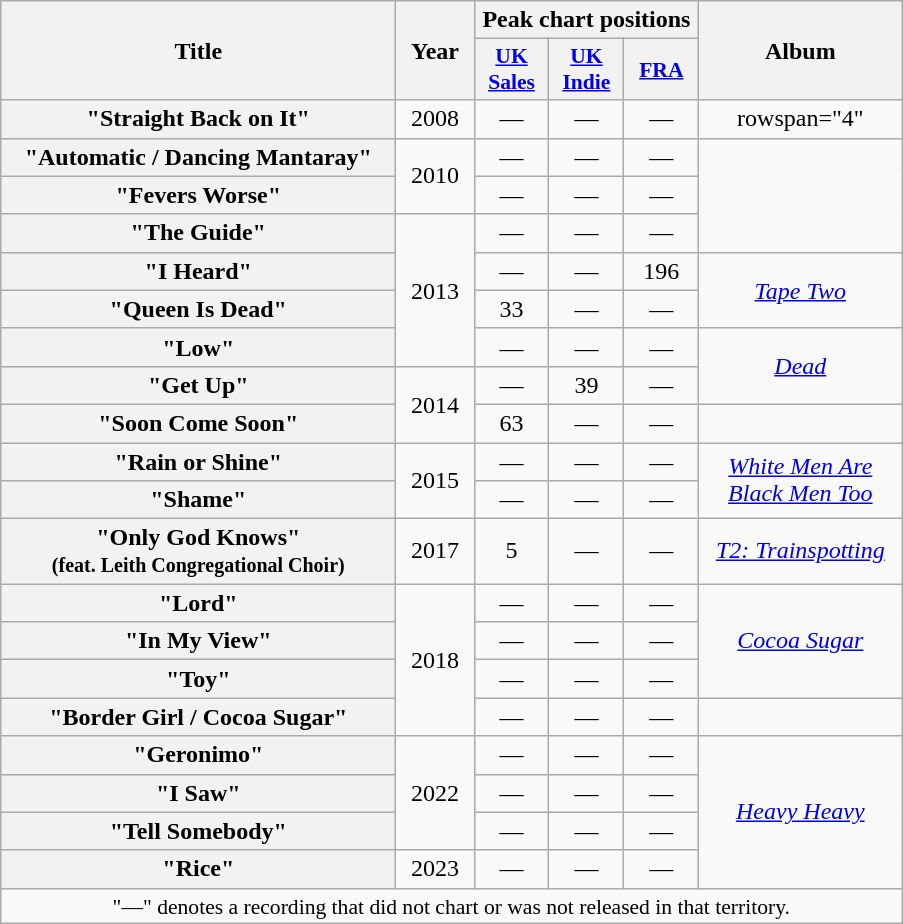<table class="wikitable plainrowheaders" style="text-align:center;">
<tr>
<th scope="col" rowspan="2" style="width:16em;">Title</th>
<th scope="col" rowspan="2" style="width:2.8em;">Year</th>
<th scope="col" colspan="3">Peak chart positions</th>
<th scope="col" rowspan="2" style="width:8em;">Album</th>
</tr>
<tr>
<th scope="col" style="width:3em; font-size:90%;"><a href='#'>UK<br>Sales</a><br></th>
<th scope="col" style="width:3em; font-size:90%;"><a href='#'>UK<br>Indie</a><br></th>
<th scope="col" style="width:3em; font-size:90%;"><a href='#'>FRA</a><br></th>
</tr>
<tr>
<th scope="row">"Straight Back on It"</th>
<td>2008</td>
<td>—</td>
<td>—</td>
<td>—</td>
<td>rowspan="4" </td>
</tr>
<tr>
<th scope="row">"Automatic / Dancing Mantaray"</th>
<td rowspan="2">2010</td>
<td>—</td>
<td>—</td>
<td>—</td>
</tr>
<tr>
<th scope="row">"Fevers Worse"</th>
<td>—</td>
<td>—</td>
<td>—</td>
</tr>
<tr>
<th scope="row">"The Guide"</th>
<td rowspan="4">2013</td>
<td>—</td>
<td>—</td>
<td>—</td>
</tr>
<tr>
<th scope="row">"I Heard"</th>
<td>—</td>
<td>—</td>
<td>196</td>
<td rowspan="2"><em><a href='#'>Tape Two</a></em></td>
</tr>
<tr>
<th scope="row">"Queen Is Dead"</th>
<td>33</td>
<td>—</td>
<td>—</td>
</tr>
<tr>
<th scope="row">"Low"</th>
<td>—</td>
<td>—</td>
<td>—</td>
<td rowspan="2"><em><a href='#'>Dead</a></em></td>
</tr>
<tr>
<th scope="row">"Get Up"</th>
<td rowspan="2">2014</td>
<td>—</td>
<td>39</td>
<td>—</td>
</tr>
<tr>
<th scope="row">"Soon Come Soon"</th>
<td>63</td>
<td>—</td>
<td>—</td>
<td></td>
</tr>
<tr>
<th scope="row">"Rain or Shine"</th>
<td rowspan="2">2015</td>
<td>—</td>
<td>—</td>
<td>—</td>
<td rowspan="2"><em><a href='#'>White Men Are Black Men Too</a></em></td>
</tr>
<tr>
<th scope="row">"Shame"</th>
<td>—</td>
<td>—</td>
<td>—</td>
</tr>
<tr>
<th scope="row">"Only God Knows"<br><small>(feat. Leith Congregational Choir)</small></th>
<td>2017</td>
<td>5</td>
<td>—</td>
<td>—</td>
<td><em><a href='#'>T2: Trainspotting</a></em></td>
</tr>
<tr>
<th scope="row">"Lord"</th>
<td rowspan="4">2018</td>
<td>—</td>
<td>—</td>
<td>—</td>
<td rowspan="3"><em><a href='#'>Cocoa Sugar</a></em></td>
</tr>
<tr>
<th scope="row">"In My View"</th>
<td>—</td>
<td>—</td>
<td>—</td>
</tr>
<tr>
<th scope="row">"Toy"</th>
<td>—</td>
<td>—</td>
<td>—</td>
</tr>
<tr>
<th scope="row">"Border Girl / Cocoa Sugar"</th>
<td>—</td>
<td>—</td>
<td>—</td>
<td></td>
</tr>
<tr>
<th scope="row">"Geronimo"</th>
<td rowspan="3">2022</td>
<td>—</td>
<td>—</td>
<td>—</td>
<td rowspan="4"><em><a href='#'>Heavy Heavy</a></em></td>
</tr>
<tr>
<th scope="row">"I Saw"</th>
<td>—</td>
<td>—</td>
<td>—</td>
</tr>
<tr>
<th scope="row">"Tell Somebody"</th>
<td>—</td>
<td>—</td>
<td>—</td>
</tr>
<tr>
<th scope="row">"Rice"</th>
<td>2023</td>
<td>—</td>
<td>—</td>
<td>—</td>
</tr>
<tr>
<td colspan="14" style="font-size:90%">"—" denotes a recording that did not chart or was not released in that territory.</td>
</tr>
</table>
